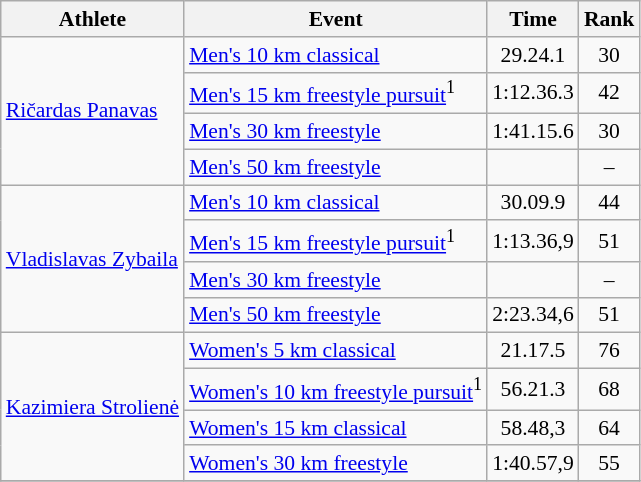<table class="wikitable" border="1" style="font-size:90%">
<tr>
<th>Athlete</th>
<th>Event</th>
<th>Time</th>
<th>Rank</th>
</tr>
<tr>
<td rowspan="4"><a href='#'>Ričardas Panavas</a></td>
<td><a href='#'>Men's 10 km classical</a></td>
<td align=center>29.24.1</td>
<td align=center>30</td>
</tr>
<tr>
<td><a href='#'>Men's 15 km freestyle pursuit</a><sup>1</sup></td>
<td align=center>1:12.36.3</td>
<td align=center>42</td>
</tr>
<tr>
<td><a href='#'>Men's 30 km freestyle</a></td>
<td align=center>1:41.15.6</td>
<td align=center>30</td>
</tr>
<tr>
<td><a href='#'>Men's 50 km freestyle</a></td>
<td align=center></td>
<td align=center>–</td>
</tr>
<tr>
<td rowspan="4"><a href='#'>Vladislavas Zybaila</a></td>
<td><a href='#'>Men's 10 km classical</a></td>
<td align=center>30.09.9</td>
<td align=center>44</td>
</tr>
<tr>
<td><a href='#'>Men's 15 km freestyle pursuit</a><sup>1</sup></td>
<td align=center>1:13.36,9</td>
<td align=center>51</td>
</tr>
<tr>
<td><a href='#'>Men's 30 km freestyle</a></td>
<td align=center></td>
<td align=center>–</td>
</tr>
<tr>
<td><a href='#'>Men's 50 km freestyle</a></td>
<td align=center>2:23.34,6</td>
<td align=center>51</td>
</tr>
<tr>
<td rowspan="4"><a href='#'>Kazimiera Strolienė</a></td>
<td><a href='#'>Women's 5 km classical</a></td>
<td align=center>21.17.5</td>
<td align=center>76</td>
</tr>
<tr>
<td><a href='#'>Women's 10 km freestyle pursuit</a><sup>1</sup></td>
<td align=center>56.21.3</td>
<td align=center>68</td>
</tr>
<tr>
<td><a href='#'>Women's 15 km classical</a></td>
<td align=center>58.48,3</td>
<td align=center>64</td>
</tr>
<tr>
<td><a href='#'>Women's 30 km freestyle</a></td>
<td align=center>1:40.57,9</td>
<td align=center>55</td>
</tr>
<tr>
</tr>
</table>
